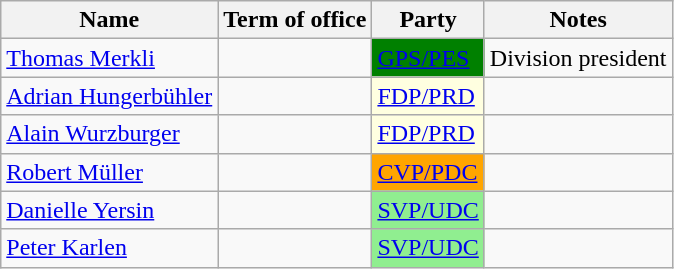<table class="wikitable">
<tr>
<th>Name</th>
<th>Term of office</th>
<th>Party</th>
<th>Notes</th>
</tr>
<tr>
<td><a href='#'>Thomas Merkli</a></td>
<td></td>
<td style="background:green"><a href='#'>GPS/PES</a></td>
<td>Division president</td>
</tr>
<tr>
<td><a href='#'>Adrian Hungerbühler</a></td>
<td></td>
<td style="background:lightyellow"><a href='#'>FDP/PRD</a></td>
<td></td>
</tr>
<tr>
<td><a href='#'>Alain Wurzburger</a></td>
<td></td>
<td style="background:lightyellow"><a href='#'>FDP/PRD</a></td>
<td></td>
</tr>
<tr>
<td><a href='#'>Robert Müller</a></td>
<td></td>
<td style="background:orange"><a href='#'>CVP/PDC</a></td>
<td></td>
</tr>
<tr>
<td><a href='#'>Danielle Yersin</a></td>
<td></td>
<td style="background:lightgreen"><a href='#'>SVP/UDC</a></td>
<td></td>
</tr>
<tr>
<td><a href='#'>Peter Karlen</a></td>
<td></td>
<td style="background:lightgreen"><a href='#'>SVP/UDC</a></td>
<td></td>
</tr>
</table>
